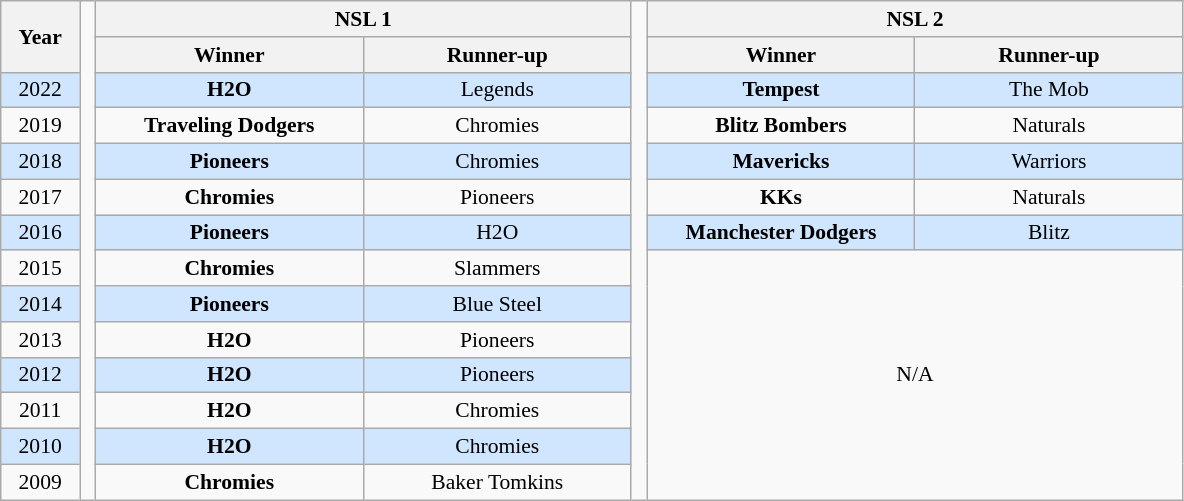<table class="wikitable" style="font-size:90%; text-align: center;">
<tr>
<th rowspan=2 width=5%>Year</th>
<td rowspan="29" width="1%" style="border-top:none;border-bottom:none;"></td>
<th colspan=2>NSL 1</th>
<td rowspan="29" width="1%" style="border-top:none;border-bottom:none;"></td>
<th colspan=2>NSL 2</th>
</tr>
<tr>
<th width=17%>Winner</th>
<th width=17%>Runner-up</th>
<th width=17%>Winner</th>
<th width=17%>Runner-up</th>
</tr>
<tr style="background: #D0E6FF;">
<td>2022</td>
<td><strong>H2O</strong></td>
<td>Legends</td>
<td><strong>Tempest</strong></td>
<td>The Mob</td>
</tr>
<tr>
<td>2019</td>
<td><strong>Traveling Dodgers</strong></td>
<td>Chromies</td>
<td><strong>Blitz Bombers</strong></td>
<td>Naturals</td>
</tr>
<tr style="background: #D0E6FF;">
<td>2018</td>
<td><strong>Pioneers</strong></td>
<td>Chromies</td>
<td><strong>Mavericks</strong></td>
<td>Warriors</td>
</tr>
<tr>
<td>2017</td>
<td><strong>Chromies</strong></td>
<td>Pioneers</td>
<td><strong>KKs</strong></td>
<td>Naturals</td>
</tr>
<tr style="background: #D0E6FF;">
<td>2016</td>
<td><strong>Pioneers</strong></td>
<td>H2O</td>
<td><strong>Manchester Dodgers</strong></td>
<td>Blitz</td>
</tr>
<tr>
<td>2015</td>
<td Slammers><strong>Chromies</strong></td>
<td>Slammers</td>
<td colspan="2" rowspan="7">N/A</td>
</tr>
<tr style="background: #D0E6FF;">
<td>2014</td>
<td><strong>Pioneers</strong></td>
<td>Blue Steel</td>
</tr>
<tr>
<td>2013</td>
<td><strong>H2O</strong></td>
<td>Pioneers</td>
</tr>
<tr style="background: #D0E6FF;">
<td>2012</td>
<td><strong>H2O</strong></td>
<td>Pioneers</td>
</tr>
<tr>
<td>2011</td>
<td><strong>H2O</strong></td>
<td>Chromies</td>
</tr>
<tr style="background: #D0E6FF;">
<td>2010</td>
<td><strong>H2O</strong></td>
<td>Chromies</td>
</tr>
<tr>
<td>2009</td>
<td><strong>Chromies</strong></td>
<td>Baker Tomkins</td>
</tr>
</table>
